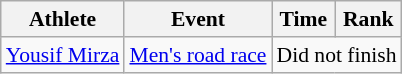<table class="wikitable" style="font-size:90%">
<tr>
<th>Athlete</th>
<th>Event</th>
<th>Time</th>
<th>Rank</th>
</tr>
<tr align=center>
<td align=left><a href='#'>Yousif Mirza</a></td>
<td align=left><a href='#'>Men's road race</a></td>
<td colspan=2>Did not finish</td>
</tr>
</table>
